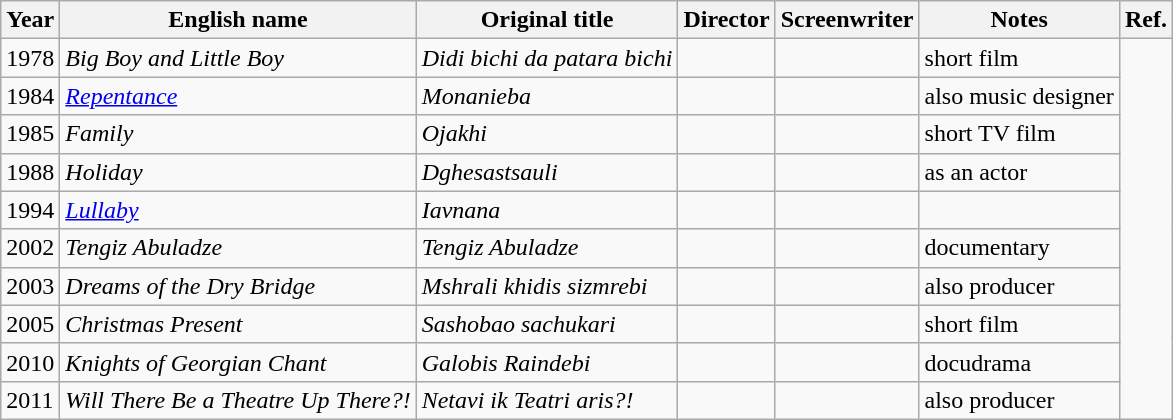<table class="wikitable sortable">
<tr>
<th>Year</th>
<th>English name</th>
<th>Original title</th>
<th class="unsortable">Director</th>
<th class="unsortable">Screenwriter</th>
<th class="unsortable">Notes</th>
<th class="unsortable">Ref.</th>
</tr>
<tr>
<td>1978</td>
<td><em>Big Boy and Little Boy</em></td>
<td><em>Didi bichi da patara bichi</em></td>
<td></td>
<td></td>
<td>short film</td>
<td rowspan=10></td>
</tr>
<tr>
<td>1984</td>
<td><em><a href='#'>Repentance</a></em></td>
<td><em>Monanieba</em></td>
<td></td>
<td></td>
<td>also music designer</td>
</tr>
<tr>
<td>1985</td>
<td><em>Family</em></td>
<td><em>Ojakhi</em></td>
<td></td>
<td></td>
<td>short TV film</td>
</tr>
<tr>
<td>1988</td>
<td><em>Holiday</em></td>
<td><em>Dghesastsauli</em></td>
<td></td>
<td></td>
<td>as an actor</td>
</tr>
<tr>
<td>1994</td>
<td><em><a href='#'>Lullaby</a></em></td>
<td><em>Iavnana</em></td>
<td></td>
<td></td>
<td></td>
</tr>
<tr>
<td>2002</td>
<td><em>Tengiz Abuladze</em></td>
<td><em>Tengiz Abuladze</em></td>
<td></td>
<td></td>
<td>documentary</td>
</tr>
<tr>
<td>2003</td>
<td><em>Dreams of the Dry Bridge</em></td>
<td><em>Mshrali khidis sizmrebi</em></td>
<td></td>
<td></td>
<td>also producer</td>
</tr>
<tr>
<td>2005</td>
<td><em>Christmas Present</em></td>
<td><em>Sashobao sachukari</em></td>
<td></td>
<td></td>
<td>short film</td>
</tr>
<tr>
<td>2010</td>
<td><em>Knights of Georgian Chant</em></td>
<td><em>Galobis Raindebi</em></td>
<td></td>
<td></td>
<td>docudrama</td>
</tr>
<tr>
<td>2011</td>
<td><em>Will There Be a Theatre Up There?!</em></td>
<td><em>Netavi ik Teatri aris?!</em></td>
<td></td>
<td></td>
<td>also producer</td>
</tr>
</table>
